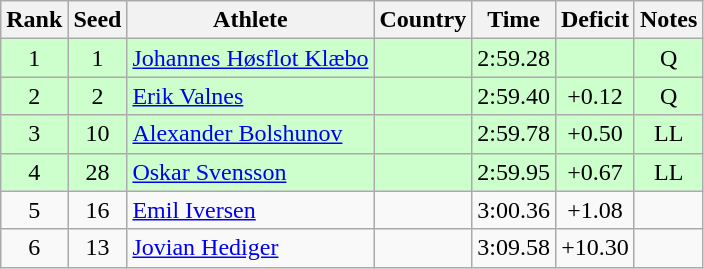<table class="wikitable sortable" style="text-align:center">
<tr>
<th>Rank</th>
<th>Seed</th>
<th>Athlete</th>
<th>Country</th>
<th>Time</th>
<th>Deficit</th>
<th>Notes</th>
</tr>
<tr bgcolor=ccffcc>
<td>1</td>
<td>1</td>
<td align=left><a href='#'>Johannes Høsflot Klæbo</a></td>
<td align=left></td>
<td>2:59.28</td>
<td></td>
<td>Q</td>
</tr>
<tr bgcolor=ccffcc>
<td>2</td>
<td>2</td>
<td align=left><a href='#'>Erik Valnes</a></td>
<td align=left></td>
<td>2:59.40</td>
<td>+0.12</td>
<td>Q</td>
</tr>
<tr bgcolor=ccffcc>
<td>3</td>
<td>10</td>
<td align=left><a href='#'>Alexander Bolshunov</a></td>
<td align=left></td>
<td>2:59.78</td>
<td>+0.50</td>
<td>LL</td>
</tr>
<tr bgcolor=ccffcc>
<td>4</td>
<td>28</td>
<td align=left><a href='#'>Oskar Svensson</a></td>
<td align=left></td>
<td>2:59.95</td>
<td>+0.67</td>
<td>LL</td>
</tr>
<tr>
<td>5</td>
<td>16</td>
<td align=left><a href='#'>Emil Iversen</a></td>
<td align=left></td>
<td>3:00.36</td>
<td>+1.08</td>
<td></td>
</tr>
<tr>
<td>6</td>
<td>13</td>
<td align=left><a href='#'>Jovian Hediger</a></td>
<td align=left></td>
<td>3:09.58</td>
<td>+10.30</td>
<td></td>
</tr>
</table>
